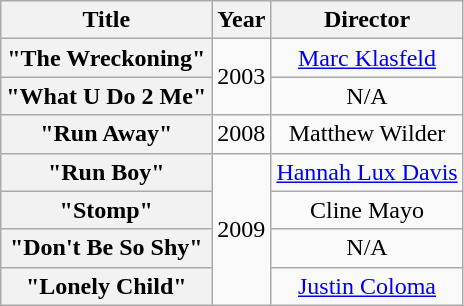<table class="wikitable plainrowheaders">
<tr>
<th scope="col">Title</th>
<th scope="col">Year</th>
<th scope="col">Director</th>
</tr>
<tr>
<th scope="row">"The Wreckoning"</th>
<td rowspan=2>2003</td>
<td align="center"><a href='#'>Marc Klasfeld</a></td>
</tr>
<tr>
<th scope="row">"What U Do 2 Me"</th>
<td align="center">N/A</td>
</tr>
<tr>
<th scope="row">"Run Away"</th>
<td>2008</td>
<td align="center">Matthew Wilder</td>
</tr>
<tr>
<th scope="row">"Run Boy"</th>
<td rowspan=4>2009</td>
<td align="center"><a href='#'>Hannah Lux Davis</a></td>
</tr>
<tr>
<th scope="row">"Stomp"</th>
<td align="center">Cline Mayo</td>
</tr>
<tr>
<th scope="row">"Don't Be So Shy"</th>
<td align="center">N/A</td>
</tr>
<tr>
<th scope="row">"Lonely Child"</th>
<td align="center"><a href='#'>Justin Coloma</a></td>
</tr>
</table>
